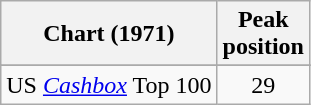<table class="wikitable">
<tr>
<th>Chart (1971)</th>
<th>Peak <br> position</th>
</tr>
<tr>
</tr>
<tr>
</tr>
<tr>
<td>US <em><a href='#'>Cashbox</a></em> Top 100</td>
<td align="center">29</td>
</tr>
</table>
